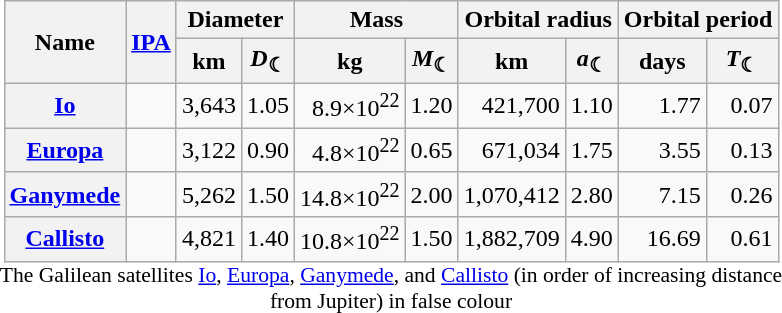<table style="width:550px; margin:0 auto;" cellpadding=0 cellspacing=0>
<tr>
<td><br><table class="wikitable" style="text-align:right; margin:0 auto;">
<tr>
<th rowspan=2>Name</th>
<th rowspan=2><a href='#'>IPA</a></th>
<th colspan=2>Diameter</th>
<th colspan=2>Mass</th>
<th colspan=2>Orbital radius</th>
<th colspan=2>Orbital period</th>
</tr>
<tr>
<th>km</th>
<th><em>D</em><sub>☾</sub></th>
<th>kg</th>
<th><em>M</em><sub>☾</sub></th>
<th>km</th>
<th><em>a</em><sub>☾</sub></th>
<th>days</th>
<th><em>T</em><sub>☾</sub></th>
</tr>
<tr>
<th><a href='#'>Io</a></th>
<td align=left></td>
<td>3,643</td>
<td>1.05</td>
<td>8.9×10<sup>22</sup></td>
<td>1.20</td>
<td>421,700</td>
<td>1.10</td>
<td>1.77</td>
<td>0.07</td>
</tr>
<tr>
<th><a href='#'>Europa</a></th>
<td align=left></td>
<td>3,122</td>
<td>0.90</td>
<td>4.8×10<sup>22</sup></td>
<td>0.65</td>
<td>671,034</td>
<td>1.75</td>
<td>3.55</td>
<td>0.13</td>
</tr>
<tr>
<th><a href='#'>Ganymede</a></th>
<td align=left></td>
<td>5,262</td>
<td>1.50</td>
<td>14.8×10<sup>22</sup></td>
<td>2.00</td>
<td>1,070,412</td>
<td>2.80</td>
<td>7.15</td>
<td>0.26</td>
</tr>
<tr>
<th><a href='#'>Callisto</a></th>
<td align=left></td>
<td>4,821</td>
<td>1.40</td>
<td>10.8×10<sup>22</sup></td>
<td>1.50</td>
<td>1,882,709</td>
<td>4.90</td>
<td>16.69</td>
<td>0.61</td>
</tr>
</table>
</td>
</tr>
<tr>
<td></td>
</tr>
<tr>
<td style="font-size:0.9em; text-align:center;">The Galilean satellites <a href='#'>Io</a>, <a href='#'>Europa</a>, <a href='#'>Ganymede</a>, and <a href='#'>Callisto</a> (in order of increasing distance from Jupiter) in false colour</td>
</tr>
</table>
